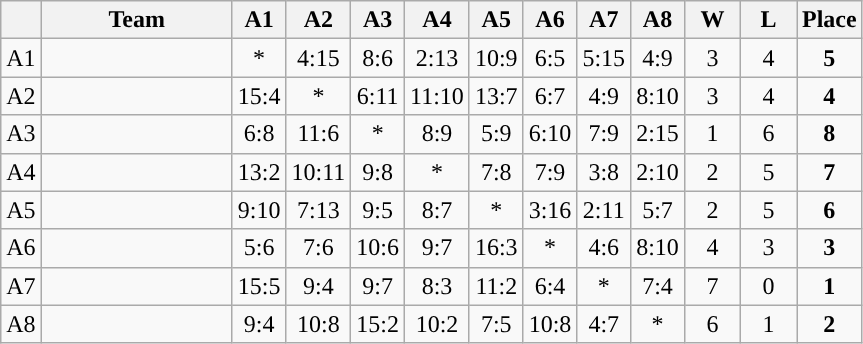<table class="wikitable" style="text-align:center;">
<tr>
<th></th>
<th width="120">Team</th>
<th width="25">A1</th>
<th width="25">A2</th>
<th width="25">A3</th>
<th width="25">A4</th>
<th width="25">A5</th>
<th width="25">A6</th>
<th width="25">A7</th>
<th width="25">A8</th>
<th width="30">W</th>
<th width="30">L</th>
<th>Place</th>
</tr>
<tr>
<td>A1</td>
<td align="left"></td>
<td>*</td>
<td>4:15</td>
<td>8:6</td>
<td>2:13</td>
<td>10:9</td>
<td>6:5</td>
<td>5:15</td>
<td>4:9</td>
<td>3</td>
<td>4</td>
<td><strong>5</strong></td>
</tr>
<tr>
<td>A2</td>
<td align="left"></td>
<td>15:4</td>
<td>*</td>
<td>6:11</td>
<td>11:10</td>
<td>13:7</td>
<td>6:7</td>
<td>4:9</td>
<td>8:10</td>
<td>3</td>
<td>4</td>
<td><strong>4</strong></td>
</tr>
<tr>
<td>A3</td>
<td align="left"></td>
<td>6:8</td>
<td>11:6</td>
<td>*</td>
<td>8:9</td>
<td>5:9</td>
<td>6:10</td>
<td>7:9</td>
<td>2:15</td>
<td>1</td>
<td>6</td>
<td><strong>8</strong></td>
</tr>
<tr>
<td>A4</td>
<td align="left"></td>
<td>13:2</td>
<td>10:11</td>
<td>9:8</td>
<td>*</td>
<td>7:8</td>
<td>7:9</td>
<td>3:8</td>
<td>2:10</td>
<td>2</td>
<td>5</td>
<td><strong>7</strong></td>
</tr>
<tr>
<td>A5</td>
<td align="left"></td>
<td>9:10</td>
<td>7:13</td>
<td>9:5</td>
<td>8:7</td>
<td>*</td>
<td>3:16</td>
<td>2:11</td>
<td>5:7</td>
<td>2</td>
<td>5</td>
<td><strong>6</strong></td>
</tr>
<tr>
<td>A6</td>
<td align="left"></td>
<td>5:6</td>
<td>7:6</td>
<td>10:6</td>
<td>9:7</td>
<td>16:3</td>
<td>*</td>
<td>4:6</td>
<td>8:10</td>
<td>4</td>
<td>3</td>
<td><strong>3</strong></td>
</tr>
<tr>
<td>A7</td>
<td align="left"></td>
<td>15:5</td>
<td>9:4</td>
<td>9:7</td>
<td>8:3</td>
<td>11:2</td>
<td>6:4</td>
<td>*</td>
<td>7:4</td>
<td>7</td>
<td>0</td>
<td><strong>1</strong></td>
</tr>
<tr>
<td>A8</td>
<td align="left"></td>
<td>9:4</td>
<td>10:8</td>
<td>15:2</td>
<td>10:2</td>
<td>7:5</td>
<td>10:8</td>
<td>4:7</td>
<td>*</td>
<td>6</td>
<td>1</td>
<td><strong>2</strong></td>
</tr>
</table>
